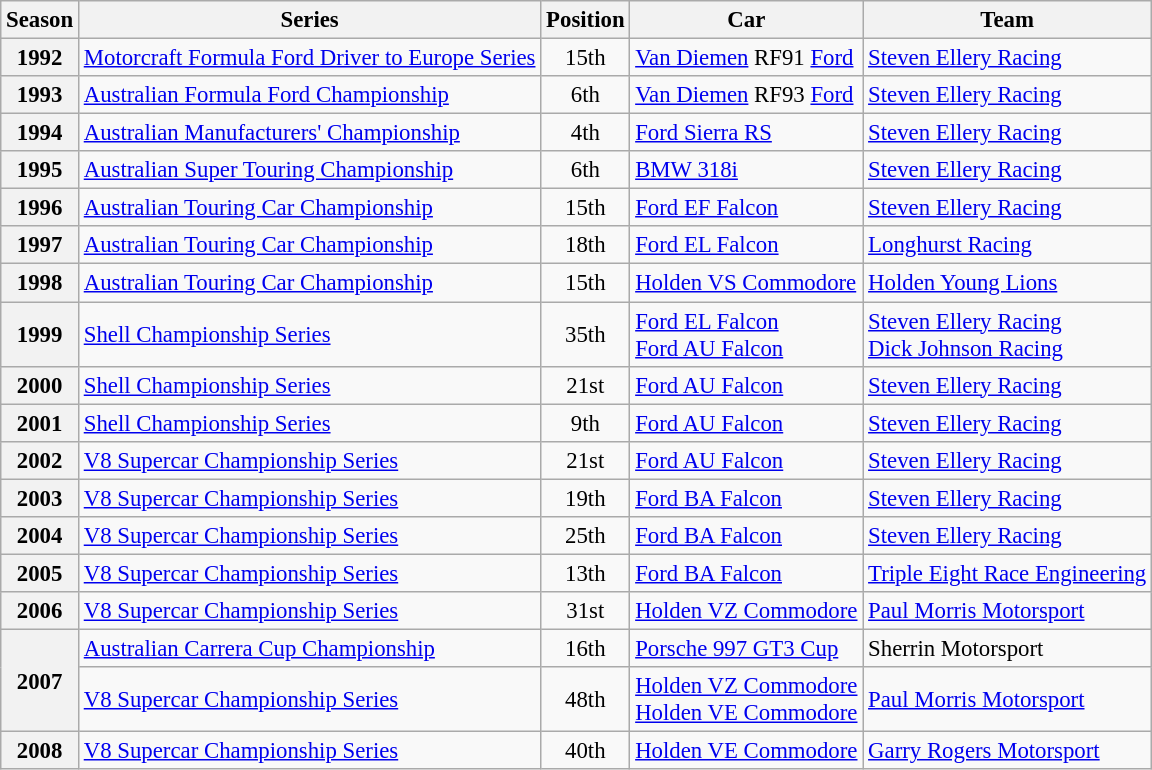<table class="wikitable" style="font-size: 95%;">
<tr>
<th>Season</th>
<th>Series</th>
<th>Position</th>
<th>Car</th>
<th>Team</th>
</tr>
<tr>
<th>1992</th>
<td><a href='#'>Motorcraft Formula Ford Driver to Europe Series</a></td>
<td align="center">15th</td>
<td><a href='#'>Van Diemen</a> RF91 <a href='#'>Ford</a></td>
<td><a href='#'>Steven Ellery Racing</a></td>
</tr>
<tr>
<th>1993</th>
<td><a href='#'>Australian Formula Ford Championship</a></td>
<td align="center">6th</td>
<td><a href='#'>Van Diemen</a> RF93 <a href='#'>Ford</a></td>
<td><a href='#'>Steven Ellery Racing</a></td>
</tr>
<tr>
<th>1994</th>
<td><a href='#'>Australian Manufacturers' Championship</a></td>
<td align="center">4th</td>
<td><a href='#'>Ford Sierra RS</a></td>
<td><a href='#'>Steven Ellery Racing</a></td>
</tr>
<tr>
<th>1995</th>
<td><a href='#'>Australian Super Touring Championship</a></td>
<td align="center">6th</td>
<td><a href='#'>BMW 318i</a></td>
<td><a href='#'>Steven Ellery Racing</a></td>
</tr>
<tr>
<th>1996</th>
<td><a href='#'>Australian Touring Car Championship</a></td>
<td align="center">15th</td>
<td><a href='#'>Ford EF Falcon</a></td>
<td><a href='#'>Steven Ellery Racing</a></td>
</tr>
<tr>
<th>1997</th>
<td><a href='#'>Australian Touring Car Championship</a></td>
<td align="center">18th</td>
<td><a href='#'>Ford EL Falcon</a></td>
<td><a href='#'>Longhurst Racing</a></td>
</tr>
<tr>
<th>1998</th>
<td><a href='#'>Australian Touring Car Championship</a></td>
<td align="center">15th</td>
<td><a href='#'>Holden VS Commodore</a></td>
<td><a href='#'>Holden Young Lions</a></td>
</tr>
<tr>
<th>1999</th>
<td><a href='#'>Shell Championship Series</a></td>
<td align="center">35th</td>
<td><a href='#'>Ford EL Falcon</a><br><a href='#'>Ford AU Falcon</a></td>
<td><a href='#'>Steven Ellery Racing</a><br><a href='#'>Dick Johnson Racing</a></td>
</tr>
<tr>
<th>2000</th>
<td><a href='#'>Shell Championship Series</a></td>
<td align="center">21st</td>
<td><a href='#'>Ford AU Falcon</a></td>
<td><a href='#'>Steven Ellery Racing</a></td>
</tr>
<tr>
<th>2001</th>
<td><a href='#'>Shell Championship Series</a></td>
<td align="center">9th</td>
<td><a href='#'>Ford AU Falcon</a></td>
<td><a href='#'>Steven Ellery Racing</a></td>
</tr>
<tr>
<th>2002</th>
<td><a href='#'>V8 Supercar Championship Series</a></td>
<td align="center">21st</td>
<td><a href='#'>Ford AU Falcon</a></td>
<td><a href='#'>Steven Ellery Racing</a></td>
</tr>
<tr>
<th>2003</th>
<td><a href='#'>V8 Supercar Championship Series</a></td>
<td align="center">19th</td>
<td><a href='#'>Ford BA Falcon</a></td>
<td><a href='#'>Steven Ellery Racing</a></td>
</tr>
<tr>
<th>2004</th>
<td><a href='#'>V8 Supercar Championship Series</a></td>
<td align="center">25th</td>
<td><a href='#'>Ford BA Falcon</a></td>
<td><a href='#'>Steven Ellery Racing</a></td>
</tr>
<tr>
<th>2005</th>
<td><a href='#'>V8 Supercar Championship Series</a></td>
<td align="center">13th</td>
<td><a href='#'>Ford BA Falcon</a></td>
<td><a href='#'>Triple Eight Race Engineering</a></td>
</tr>
<tr>
<th>2006</th>
<td><a href='#'>V8 Supercar Championship Series</a></td>
<td align="center">31st</td>
<td><a href='#'>Holden VZ Commodore</a></td>
<td><a href='#'>Paul Morris Motorsport</a></td>
</tr>
<tr>
<th rowspan=2>2007</th>
<td><a href='#'>Australian Carrera Cup Championship</a></td>
<td align="center">16th</td>
<td><a href='#'>Porsche 997 GT3 Cup</a></td>
<td>Sherrin Motorsport</td>
</tr>
<tr>
<td><a href='#'>V8 Supercar Championship Series</a></td>
<td align="center">48th</td>
<td><a href='#'>Holden VZ Commodore</a><br><a href='#'>Holden VE Commodore</a></td>
<td><a href='#'>Paul Morris Motorsport</a></td>
</tr>
<tr>
<th>2008</th>
<td><a href='#'>V8 Supercar Championship Series</a></td>
<td align="center">40th</td>
<td><a href='#'>Holden VE Commodore</a></td>
<td><a href='#'>Garry Rogers Motorsport</a></td>
</tr>
</table>
